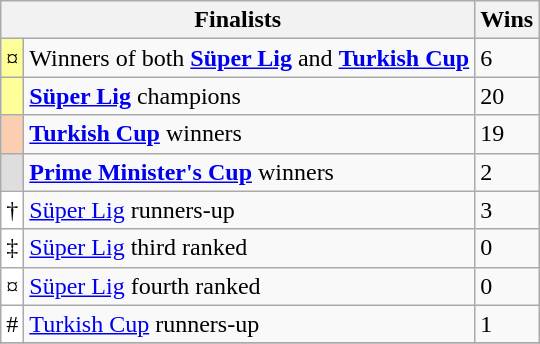<table class="wikitable sortable">
<tr>
<th colspan=2>Finalists</th>
<th>Wins</th>
</tr>
<tr>
<td style="background-color:#ffff99">¤</td>
<td>Winners of both <strong><a href='#'>Süper Lig</a></strong> and <strong><a href='#'>Turkish Cup</a></strong></td>
<td>6</td>
</tr>
<tr>
<td style="background-color:#ffff99"></td>
<td><strong><a href='#'>Süper Lig</a></strong> champions</td>
<td>20</td>
</tr>
<tr>
<td style="background-color:#fbceb1"></td>
<td><strong><a href='#'>Turkish Cup</a></strong> winners</td>
<td>19</td>
</tr>
<tr>
<td style="background-color:#dedede"></td>
<td><strong><a href='#'>Prime Minister's Cup</a></strong> winners</td>
<td>2</td>
</tr>
<tr>
<td style="background-color:white">†</td>
<td><a href='#'>Süper Lig</a> runners-up</td>
<td>3</td>
</tr>
<tr>
<td style="background-color:white">‡</td>
<td><a href='#'>Süper Lig</a> third ranked</td>
<td>0</td>
</tr>
<tr>
<td style="background-color:white">¤</td>
<td><a href='#'>Süper Lig</a> fourth ranked</td>
<td>0</td>
</tr>
<tr>
<td style="background-color:white">#</td>
<td><a href='#'>Turkish Cup</a> runners-up</td>
<td>1</td>
</tr>
<tr>
</tr>
</table>
